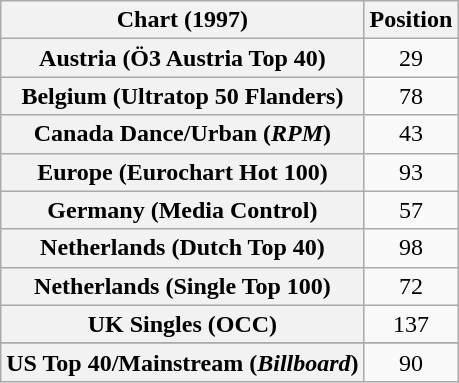<table class="wikitable sortable plainrowheaders" style="text-align:center">
<tr>
<th>Chart (1997)</th>
<th>Position</th>
</tr>
<tr>
<th scope="row">Austria (Ö3 Austria Top 40)</th>
<td>29</td>
</tr>
<tr>
<th scope="row">Belgium (Ultratop 50 Flanders)</th>
<td>78</td>
</tr>
<tr>
<th scope="row">Canada Dance/Urban (<em>RPM</em>)</th>
<td>43</td>
</tr>
<tr>
<th scope="row">Europe (Eurochart Hot 100)</th>
<td>93</td>
</tr>
<tr>
<th scope="row">Germany (Media Control)</th>
<td>57</td>
</tr>
<tr>
<th scope="row">Netherlands (Dutch Top 40)</th>
<td>98</td>
</tr>
<tr>
<th scope="row">Netherlands (Single Top 100)</th>
<td>72</td>
</tr>
<tr>
<th scope="row">UK Singles (OCC)</th>
<td>137</td>
</tr>
<tr>
</tr>
<tr>
<th scope="row">US Top 40/Mainstream (<em>Billboard</em>)</th>
<td>90</td>
</tr>
</table>
